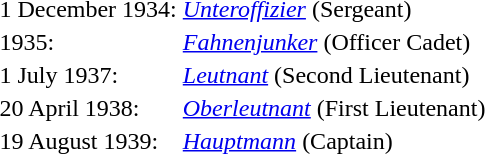<table style="background: transparent;">
<tr>
<td>1 December 1934:</td>
<td><em><a href='#'>Unteroffizier</a></em> (Sergeant)</td>
</tr>
<tr>
<td>1935:</td>
<td><em><a href='#'>Fahnenjunker</a></em> (Officer Cadet)</td>
</tr>
<tr>
<td>1 July 1937:</td>
<td><em><a href='#'>Leutnant</a></em> (Second Lieutenant)</td>
</tr>
<tr>
<td>20 April 1938:</td>
<td><em><a href='#'>Oberleutnant</a></em> (First Lieutenant)</td>
</tr>
<tr>
<td>19 August 1939:</td>
<td><em><a href='#'>Hauptmann</a></em> (Captain)</td>
</tr>
</table>
